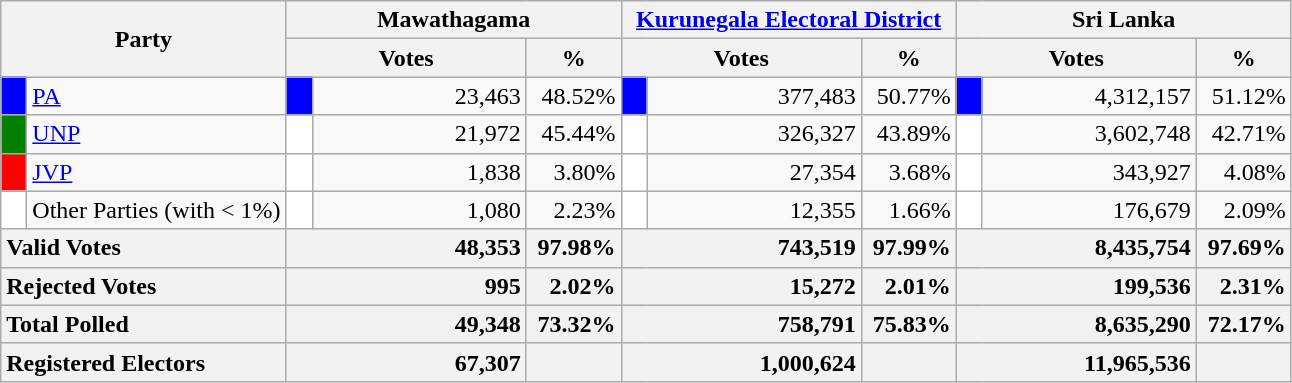<table class="wikitable">
<tr>
<th colspan="2" width="144px"rowspan="2">Party</th>
<th colspan="3" width="216px">Mawathagama</th>
<th colspan="3" width="216px"><a href='#'>Kurunegala Electoral District</a></th>
<th colspan="3" width="216px">Sri Lanka</th>
</tr>
<tr>
<th colspan="2" width="144px">Votes</th>
<th>%</th>
<th colspan="2" width="144px">Votes</th>
<th>%</th>
<th colspan="2" width="144px">Votes</th>
<th>%</th>
</tr>
<tr>
<td style="background-color:blue;" width="10px"></td>
<td style="text-align:left;"><a href='#'>PA</a></td>
<td style="background-color:blue;" width="10px"></td>
<td style="text-align:right;">23,463</td>
<td style="text-align:right;">48.52%</td>
<td style="background-color:blue;" width="10px"></td>
<td style="text-align:right;">377,483</td>
<td style="text-align:right;">50.77%</td>
<td style="background-color:blue;" width="10px"></td>
<td style="text-align:right;">4,312,157</td>
<td style="text-align:right;">51.12%</td>
</tr>
<tr>
<td style="background-color:green;" width="10px"></td>
<td style="text-align:left;"><a href='#'>UNP</a></td>
<td style="background-color:white;" width="10px"></td>
<td style="text-align:right;">21,972</td>
<td style="text-align:right;">45.44%</td>
<td style="background-color:white;" width="10px"></td>
<td style="text-align:right;">326,327</td>
<td style="text-align:right;">43.89%</td>
<td style="background-color:white;" width="10px"></td>
<td style="text-align:right;">3,602,748</td>
<td style="text-align:right;">42.71%</td>
</tr>
<tr>
<td style="background-color:red;" width="10px"></td>
<td style="text-align:left;"><a href='#'>JVP</a></td>
<td style="background-color:white;" width="10px"></td>
<td style="text-align:right;">1,838</td>
<td style="text-align:right;">3.80%</td>
<td style="background-color:white;" width="10px"></td>
<td style="text-align:right;">27,354</td>
<td style="text-align:right;">3.68%</td>
<td style="background-color:white;" width="10px"></td>
<td style="text-align:right;">343,927</td>
<td style="text-align:right;">4.08%</td>
</tr>
<tr>
<td style="background-color:white;" width="10px"></td>
<td style="text-align:left;">Other Parties (with < 1%)</td>
<td style="background-color:white;" width="10px"></td>
<td style="text-align:right;">1,080</td>
<td style="text-align:right;">2.23%</td>
<td style="background-color:white;" width="10px"></td>
<td style="text-align:right;">12,355</td>
<td style="text-align:right;">1.66%</td>
<td style="background-color:white;" width="10px"></td>
<td style="text-align:right;">176,679</td>
<td style="text-align:right;">2.09%</td>
</tr>
<tr>
<th colspan="2" width="144px"style="text-align:left;">Valid Votes</th>
<th style="text-align:right;"colspan="2" width="144px">48,353</th>
<th style="text-align:right;">97.98%</th>
<th style="text-align:right;"colspan="2" width="144px">743,519</th>
<th style="text-align:right;">97.99%</th>
<th style="text-align:right;"colspan="2" width="144px">8,435,754</th>
<th style="text-align:right;">97.69%</th>
</tr>
<tr>
<th colspan="2" width="144px"style="text-align:left;">Rejected Votes</th>
<th style="text-align:right;"colspan="2" width="144px">995</th>
<th style="text-align:right;">2.02%</th>
<th style="text-align:right;"colspan="2" width="144px">15,272</th>
<th style="text-align:right;">2.01%</th>
<th style="text-align:right;"colspan="2" width="144px">199,536</th>
<th style="text-align:right;">2.31%</th>
</tr>
<tr>
<th colspan="2" width="144px"style="text-align:left;">Total Polled</th>
<th style="text-align:right;"colspan="2" width="144px">49,348</th>
<th style="text-align:right;">73.32%</th>
<th style="text-align:right;"colspan="2" width="144px">758,791</th>
<th style="text-align:right;">75.83%</th>
<th style="text-align:right;"colspan="2" width="144px">8,635,290</th>
<th style="text-align:right;">72.17%</th>
</tr>
<tr>
<th colspan="2" width="144px"style="text-align:left;">Registered Electors</th>
<th style="text-align:right;"colspan="2" width="144px">67,307</th>
<th></th>
<th style="text-align:right;"colspan="2" width="144px">1,000,624</th>
<th></th>
<th style="text-align:right;"colspan="2" width="144px">11,965,536</th>
<th></th>
</tr>
</table>
